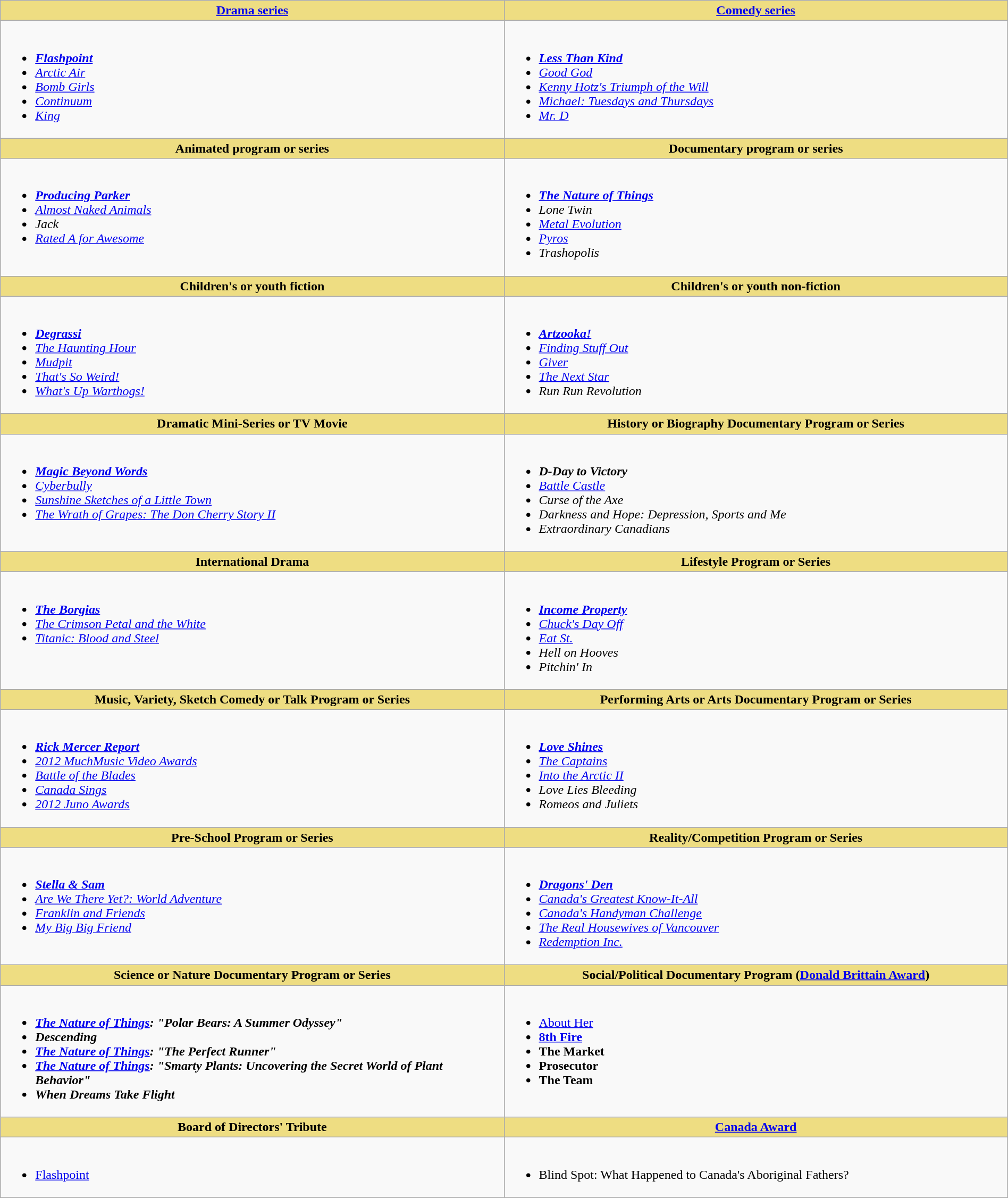<table class=wikitable width="100%">
<tr>
<th style="background:#EEDD82; width:50%"><a href='#'>Drama series</a></th>
<th style="background:#EEDD82; width:50%"><a href='#'>Comedy series</a></th>
</tr>
<tr>
<td valign="top"><br><ul><li> <strong><em><a href='#'>Flashpoint</a></em></strong></li><li><em><a href='#'>Arctic Air</a></em></li><li><em><a href='#'>Bomb Girls</a></em></li><li><em><a href='#'>Continuum</a></em></li><li><em><a href='#'>King</a></em></li></ul></td>
<td valign="top"><br><ul><li> <strong><em><a href='#'>Less Than Kind</a></em></strong></li><li><em><a href='#'>Good God</a></em></li><li><em><a href='#'>Kenny Hotz's Triumph of the Will</a></em></li><li><em><a href='#'>Michael: Tuesdays and Thursdays</a></em></li><li><em><a href='#'>Mr. D</a></em></li></ul></td>
</tr>
<tr>
<th style="background:#EEDD82; width:50%">Animated program or series</th>
<th style="background:#EEDD82; width:50%">Documentary program or series</th>
</tr>
<tr>
<td valign="top"><br><ul><li> <strong><em><a href='#'>Producing Parker</a></em></strong></li><li><em><a href='#'>Almost Naked Animals</a></em></li><li><em>Jack</em></li><li><em><a href='#'>Rated A for Awesome</a></em></li></ul></td>
<td valign="top"><br><ul><li> <strong><em><a href='#'>The Nature of Things</a></em></strong></li><li><em>Lone Twin</em></li><li><em><a href='#'>Metal Evolution</a></em></li><li><em><a href='#'>Pyros</a></em></li><li><em>Trashopolis</em></li></ul></td>
</tr>
<tr>
<th style="background:#EEDD82; width:50%">Children's or youth fiction</th>
<th style="background:#EEDD82; width:50%">Children's or youth non-fiction</th>
</tr>
<tr>
<td valign="top"><br><ul><li> <strong><em><a href='#'>Degrassi</a></em></strong></li><li><em><a href='#'>The Haunting Hour</a></em></li><li><em><a href='#'>Mudpit</a></em></li><li><em><a href='#'>That's So Weird!</a></em></li><li><em><a href='#'>What's Up Warthogs!</a></em></li></ul></td>
<td valign="top"><br><ul><li> <strong><em><a href='#'>Artzooka!</a></em></strong></li><li><em><a href='#'>Finding Stuff Out</a></em></li><li><em><a href='#'>Giver</a></em></li><li><em><a href='#'>The Next Star</a></em></li><li><em>Run Run Revolution</em></li></ul></td>
</tr>
<tr>
<th style="background:#EEDD82; width:50%">Dramatic Mini-Series or TV Movie</th>
<th style="background:#EEDD82; width:50%">History or Biography Documentary Program or Series</th>
</tr>
<tr>
<td valign="top"><br><ul><li> <strong><em><a href='#'>Magic Beyond Words</a></em></strong></li><li><em><a href='#'>Cyberbully</a></em></li><li><em><a href='#'>Sunshine Sketches of a Little Town</a></em></li><li><em><a href='#'>The Wrath of Grapes: The Don Cherry Story II</a></em></li></ul></td>
<td valign="top"><br><ul><li> <strong><em>D-Day to Victory</em></strong></li><li><em><a href='#'>Battle Castle</a></em></li><li><em>Curse of the Axe</em></li><li><em>Darkness and Hope: Depression, Sports and Me</em></li><li><em>Extraordinary Canadians</em></li></ul></td>
</tr>
<tr>
<th style="background:#EEDD82; width:50%">International Drama</th>
<th style="background:#EEDD82; width:50%">Lifestyle Program or Series</th>
</tr>
<tr>
<td valign="top"><br><ul><li> <strong><em><a href='#'>The Borgias</a></em></strong></li><li><em><a href='#'>The Crimson Petal and the White</a></em></li><li><em><a href='#'>Titanic: Blood and Steel</a></em></li></ul></td>
<td valign="top"><br><ul><li> <strong><em><a href='#'>Income Property</a></em></strong></li><li><em><a href='#'>Chuck's Day Off</a></em></li><li><em><a href='#'>Eat St.</a></em></li><li><em>Hell on Hooves</em></li><li><em>Pitchin' In</em></li></ul></td>
</tr>
<tr>
<th style="background:#EEDD82; width:50%">Music, Variety, Sketch Comedy or Talk Program or Series</th>
<th style="background:#EEDD82; width:50%">Performing Arts or Arts Documentary Program or Series</th>
</tr>
<tr>
<td valign="top"><br><ul><li> <strong><em><a href='#'>Rick Mercer Report</a></em></strong></li><li><em><a href='#'>2012 MuchMusic Video Awards</a></em></li><li><em><a href='#'>Battle of the Blades</a></em></li><li><em><a href='#'>Canada Sings</a></em></li><li><em><a href='#'>2012 Juno Awards</a></em></li></ul></td>
<td valign="top"><br><ul><li> <strong><em><a href='#'>Love Shines</a></em></strong></li><li><em><a href='#'>The Captains</a></em></li><li><em><a href='#'>Into the Arctic II</a></em></li><li><em>Love Lies Bleeding</em></li><li><em>Romeos and Juliets</em></li></ul></td>
</tr>
<tr>
<th style="background:#EEDD82; width:50%">Pre-School Program or Series</th>
<th style="background:#EEDD82; width:50%">Reality/Competition Program or Series</th>
</tr>
<tr>
<td valign="top"><br><ul><li> <strong><em><a href='#'>Stella & Sam</a></em></strong></li><li><em><a href='#'>Are We There Yet?: World Adventure</a></em></li><li><em><a href='#'>Franklin and Friends</a></em></li><li><em><a href='#'>My Big Big Friend</a></em></li></ul></td>
<td valign="top"><br><ul><li> <strong><em><a href='#'>Dragons' Den</a></em></strong></li><li><em><a href='#'>Canada's Greatest Know-It-All</a></em></li><li><em><a href='#'>Canada's Handyman Challenge</a></em></li><li><em><a href='#'>The Real Housewives of Vancouver</a></em></li><li><em><a href='#'>Redemption Inc.</a></em></li></ul></td>
</tr>
<tr>
<th style="background:#EEDD82; width:50%">Science or Nature Documentary Program or Series</th>
<th style="background:#EEDD82; width:50%">Social/Political Documentary Program (<a href='#'>Donald Brittain Award</a>)</th>
</tr>
<tr>
<td valign="top"><br><ul><li> <strong><em><a href='#'>The Nature of Things</a><em>: "Polar Bears: A Summer Odyssey"<strong></li><li></em>Descending<em></li><li></em><a href='#'>The Nature of Things</a><em>: "The Perfect Runner"</li><li></em><a href='#'>The Nature of Things</a><em>: "Smarty Plants: Uncovering the Secret World of Plant Behavior"</li><li></em>When Dreams Take Flight<em></li></ul></td>
<td valign="top"><br><ul><li> </em></strong><a href='#'>About Her</a><strong><em></li><li></em><a href='#'>8th Fire</a><em></li><li></em>The Market<em></li><li></em>Prosecutor<em></li><li></em>The Team<em></li></ul></td>
</tr>
<tr>
<th style="background:#EEDD82; width:50%">Board of Directors' Tribute</th>
<th style="background:#EEDD82; width:50%"><a href='#'>Canada Award</a></th>
</tr>
<tr>
<td valign="top"><br><ul><li> </em></strong><a href='#'>Flashpoint</a><strong><em></li></ul></td>
<td valign="top"><br><ul><li> </em></strong>Blind Spot: What Happened to Canada's Aboriginal Fathers?<strong><em></li></ul></td>
</tr>
</table>
